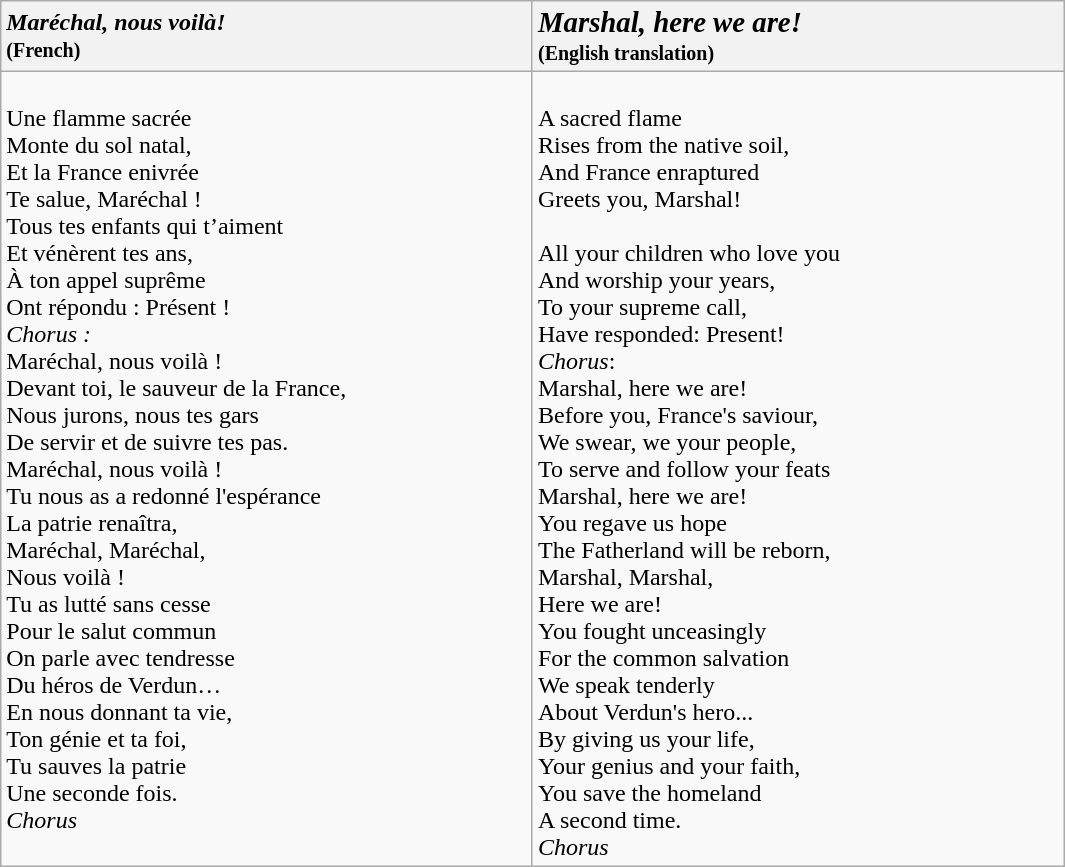<table class="wikitable" summary="Lyrics">
<tr>
<th style="text-align:left;" width="33%"><strong><em>Maréchal, nous voilà!</em></strong><br><span><small>(French)</small></span></th>
<th style="text-align:left;" width="33%"><big><em>Marshal, here we are!</em></big><span><br><small>(English translation)</small></span></th>
</tr>
<tr valign="top">
<td><br>Une flamme sacrée<br>
Monte du sol natal,<br>
Et la France enivrée<br>
Te salue, Maréchal !<br>Tous tes enfants qui t’aiment<br>
Et vénèrent tes ans,<br>
À ton appel suprême<br>
Ont répondu : Présent !<br><em>Chorus :</em><br>
Maréchal, nous voilà !<br>
Devant toi, le sauveur de la France,<br>
Nous jurons, nous tes gars<br>
De servir et de suivre tes pas.<br>Maréchal, nous voilà !<br>
Tu nous as a redonné l'espérance<br>
La patrie renaîtra,<br>
Maréchal, Maréchal,<br>
Nous voilà !<br>Tu as lutté sans cesse<br>
Pour le salut commun<br>
On parle avec tendresse<br>
Du héros de Verdun…<br>En nous donnant ta vie,<br>
Ton génie et ta foi,<br>
Tu sauves la patrie<br>
Une seconde fois.<br><em>Chorus</em></td>
<td><br>A sacred flame<br>
Rises from the native soil,<br>
And France enraptured<br>
Greets you, Marshal!<br><br>All your children who love you<br>
And worship your years,<br>
To your supreme call,<br>
Have responded: Present!<br><em>Chorus</em>:<br>
Marshal, here we are!<br>
Before you, France's saviour,<br>
We swear, we your people,<br>
To serve and follow your feats<br>Marshal, here we are!<br> 
You regave us hope<br>
The Fatherland will be reborn,<br>
Marshal, Marshal,<br>
Here we are!<br>You fought unceasingly<br>
For the common salvation<br>
We speak tenderly<br>
About Verdun's hero...<br>By giving us your life,<br>
Your genius and your faith,<br> 
You save the homeland<br>
A second time.<br><em>Chorus</em></td>
</tr>
</table>
